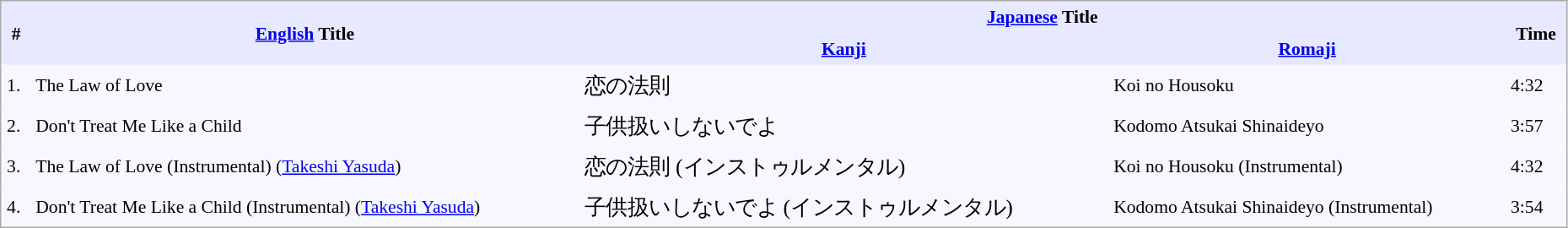<table border="0" cellpadding="4" cellspacing="0"  style="border:1px #aaa solid; border-collapse:collapse; padding:0.2em; margin:0 1em 1em; background:#f7f8ff; font-size:0.9em; width:98%;">
<tr style="vertical-align:middle; background:#e6e9ff;">
<th rowspan="2">#</th>
<th rowspan="2"><a href='#'>English</a> Title</th>
<th colspan="2"><a href='#'>Japanese</a> Title</th>
<th rowspan="2">Time</th>
</tr>
<tr style="background:#e6e9ff;">
<th><a href='#'>Kanji</a></th>
<th><a href='#'>Romaji</a></th>
</tr>
<tr>
<td>1.</td>
<td>The Law of Love</td>
<td style="font-size: 120%;">恋の法則</td>
<td>Koi no Housoku</td>
<td>4:32</td>
</tr>
<tr>
<td>2.</td>
<td>Don't Treat Me Like a Child</td>
<td style="font-size: 120%;">子供扱いしないでよ</td>
<td>Kodomo Atsukai Shinaideyo</td>
<td>3:57</td>
</tr>
<tr>
<td>3.</td>
<td>The Law of Love (Instrumental) (<a href='#'>Takeshi Yasuda</a>)</td>
<td style="font-size: 120%;">恋の法則 (インストゥルメンタル)</td>
<td>Koi no Housoku (Instrumental)</td>
<td>4:32</td>
</tr>
<tr>
<td>4.</td>
<td>Don't Treat Me Like a Child (Instrumental) (<a href='#'>Takeshi Yasuda</a>)</td>
<td style="font-size: 120%;">子供扱いしないでよ (インストゥルメンタル)</td>
<td>Kodomo Atsukai Shinaideyo (Instrumental)</td>
<td>3:54</td>
</tr>
</table>
